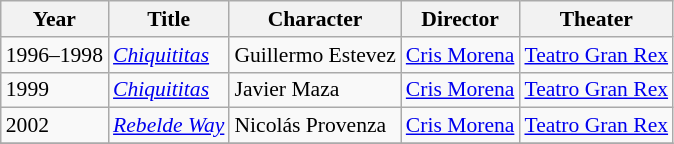<table class="wikitable" style="font-size: 90%;">
<tr>
<th>Year</th>
<th>Title</th>
<th>Character</th>
<th>Director</th>
<th>Theater</th>
</tr>
<tr>
<td>1996–1998</td>
<td><em><a href='#'>Chiquititas</a></em></td>
<td>Guillermo Estevez</td>
<td><a href='#'>Cris Morena</a></td>
<td><a href='#'>Teatro Gran Rex</a></td>
</tr>
<tr>
<td>1999</td>
<td><em><a href='#'>Chiquititas</a></em></td>
<td>Javier Maza</td>
<td><a href='#'>Cris Morena</a></td>
<td><a href='#'>Teatro Gran Rex</a></td>
</tr>
<tr>
<td>2002</td>
<td><em><a href='#'>Rebelde Way</a></em></td>
<td>Nicolás Provenza</td>
<td><a href='#'>Cris Morena</a></td>
<td><a href='#'>Teatro Gran Rex</a></td>
</tr>
<tr>
</tr>
</table>
